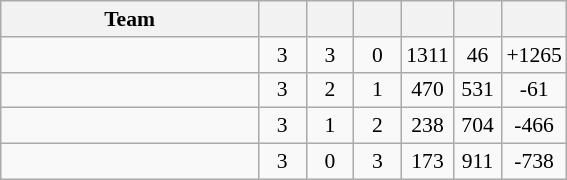<table class="wikitable" style="text-align: center; font-size: 90%;">
<tr>
<th width=165>Team</th>
<th width=25></th>
<th width=25></th>
<th width=25></th>
<th width=25></th>
<th width=25></th>
<th width=25></th>
</tr>
<tr>
<td style="text-align:left;"></td>
<td>3</td>
<td>3</td>
<td>0</td>
<td>1311</td>
<td>46</td>
<td>+1265</td>
</tr>
<tr>
<td style="text-align:left;"></td>
<td>3</td>
<td>2</td>
<td>1</td>
<td>470</td>
<td>531</td>
<td>-61</td>
</tr>
<tr>
<td style="text-align:left;"></td>
<td>3</td>
<td>1</td>
<td>2</td>
<td>238</td>
<td>704</td>
<td>-466</td>
</tr>
<tr>
<td style="text-align:left;"></td>
<td>3</td>
<td>0</td>
<td>3</td>
<td>173</td>
<td>911</td>
<td>-738</td>
</tr>
</table>
